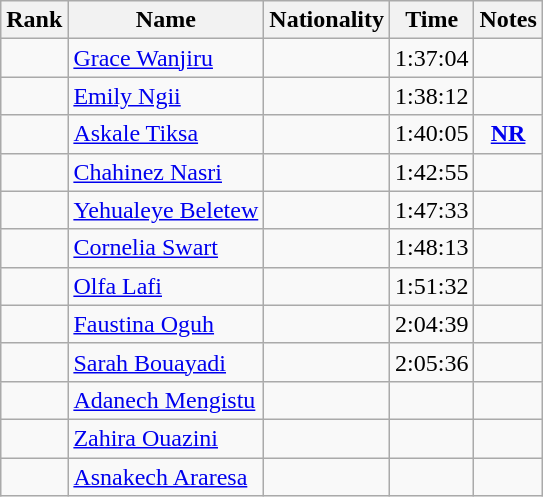<table class="wikitable sortable" style="text-align:center">
<tr>
<th>Rank</th>
<th>Name</th>
<th>Nationality</th>
<th>Time</th>
<th>Notes</th>
</tr>
<tr>
<td></td>
<td align=left><a href='#'>Grace Wanjiru</a></td>
<td align=left></td>
<td>1:37:04</td>
<td></td>
</tr>
<tr>
<td></td>
<td align=left><a href='#'>Emily Ngii</a></td>
<td align=left></td>
<td>1:38:12</td>
<td></td>
</tr>
<tr>
<td></td>
<td align=left><a href='#'>Askale Tiksa</a></td>
<td align=left></td>
<td>1:40:05</td>
<td><strong><a href='#'>NR</a></strong></td>
</tr>
<tr>
<td></td>
<td align=left><a href='#'>Chahinez Nasri</a></td>
<td align=left></td>
<td>1:42:55</td>
<td></td>
</tr>
<tr>
<td></td>
<td align=left><a href='#'>Yehualeye Beletew</a></td>
<td align=left></td>
<td>1:47:33</td>
<td></td>
</tr>
<tr>
<td></td>
<td align=left><a href='#'>Cornelia Swart</a></td>
<td align=left></td>
<td>1:48:13</td>
<td></td>
</tr>
<tr>
<td></td>
<td align=left><a href='#'>Olfa Lafi</a></td>
<td align=left></td>
<td>1:51:32</td>
<td></td>
</tr>
<tr>
<td></td>
<td align=left><a href='#'>Faustina Oguh</a></td>
<td align=left></td>
<td>2:04:39</td>
<td></td>
</tr>
<tr>
<td></td>
<td align=left><a href='#'>Sarah Bouayadi</a></td>
<td align=left></td>
<td>2:05:36</td>
<td></td>
</tr>
<tr>
<td></td>
<td align=left><a href='#'>Adanech Mengistu</a></td>
<td align=left></td>
<td></td>
<td></td>
</tr>
<tr>
<td></td>
<td align=left><a href='#'>Zahira Ouazini</a></td>
<td align=left></td>
<td></td>
<td></td>
</tr>
<tr>
<td></td>
<td align=left><a href='#'>Asnakech Araresa</a></td>
<td align=left></td>
<td></td>
<td></td>
</tr>
</table>
